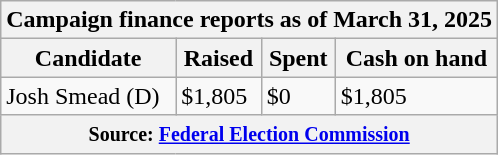<table class="wikitable sortable">
<tr>
<th colspan=4>Campaign finance reports as of March 31, 2025</th>
</tr>
<tr style="text-align:center;">
<th>Candidate</th>
<th>Raised</th>
<th>Spent</th>
<th>Cash on hand</th>
</tr>
<tr>
<td>Josh Smead (D)</td>
<td>$1,805</td>
<td>$0</td>
<td>$1,805</td>
</tr>
<tr>
<th colspan="4"><small>Source: <a href='#'>Federal Election Commission</a></small></th>
</tr>
</table>
